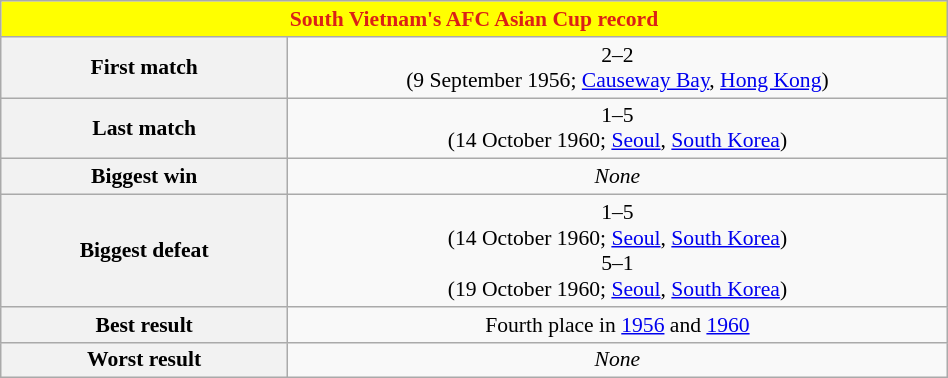<table class="wikitable collapsible collapsed" style="text-align:center; font-size:90%; width:50%">
<tr>
<th colspan="6" style="background: #FFFF00; color: #DB2017;">South Vietnam's AFC Asian Cup record</th>
</tr>
<tr>
<th width=10%>First match</th>
<td width=23% style="text-align:center"> 2–2 <br> (9 September 1956; <a href='#'>Causeway Bay</a>, <a href='#'>Hong Kong</a>)</td>
</tr>
<tr>
<th width=10%>Last match</th>
<td width=23% style="text-align:center"> 1–5 <br> (14 October 1960; <a href='#'>Seoul</a>, <a href='#'>South Korea</a>)</td>
</tr>
<tr>
<th width=10%>Biggest win</th>
<td width=23%><em>None</em></td>
</tr>
<tr>
<th width=10%>Biggest defeat</th>
<td width=23% style="text-align:center"> 1–5 <br> (14 October 1960; <a href='#'>Seoul</a>, <a href='#'>South Korea</a>)<br> 5–1 <br> (19 October 1960; <a href='#'>Seoul</a>, <a href='#'>South Korea</a>)</td>
</tr>
<tr>
<th width=10%>Best result</th>
<td width=23% style="text-align:center">Fourth place in <a href='#'>1956</a> and <a href='#'>1960</a></td>
</tr>
<tr>
<th width=10%>Worst result</th>
<td width=23%><em>None</em></td>
</tr>
</table>
